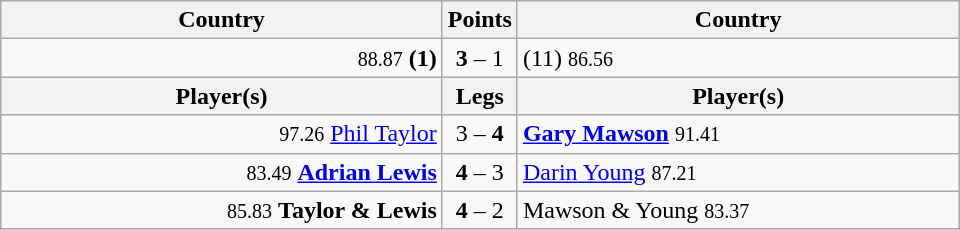<table class=wikitable style="text-align:center">
<tr>
<th width=287>Country</th>
<th width=1>Points</th>
<th width=287>Country</th>
</tr>
<tr align=left>
<td align=right><small><span>88.87</span></small> <strong> (1)</strong></td>
<td align=center><strong>3</strong> – 1</td>
<td> (11) <small><span>86.56</span></small></td>
</tr>
<tr>
<th width=287>Player(s)</th>
<th width=1>Legs</th>
<th width=287>Player(s)</th>
</tr>
<tr align=left>
<td align=right><small><span>97.26</span></small> <a href='#'>Phil Taylor</a></td>
<td align=center>3 – <strong>4</strong></td>
<td><strong><a href='#'>Gary Mawson</a></strong> <small><span>91.41</span></small></td>
</tr>
<tr align=left>
<td align=right><small><span>83.49</span></small> <strong><a href='#'>Adrian Lewis</a></strong></td>
<td align=center><strong>4</strong> – 3</td>
<td><a href='#'>Darin Young</a> <small><span>87.21</span></small></td>
</tr>
<tr align=left>
<td align=right><small><span>85.83</span></small> <strong>Taylor & Lewis</strong></td>
<td align=center><strong>4</strong> – 2</td>
<td>Mawson & Young <small><span>83.37</span></small></td>
</tr>
</table>
